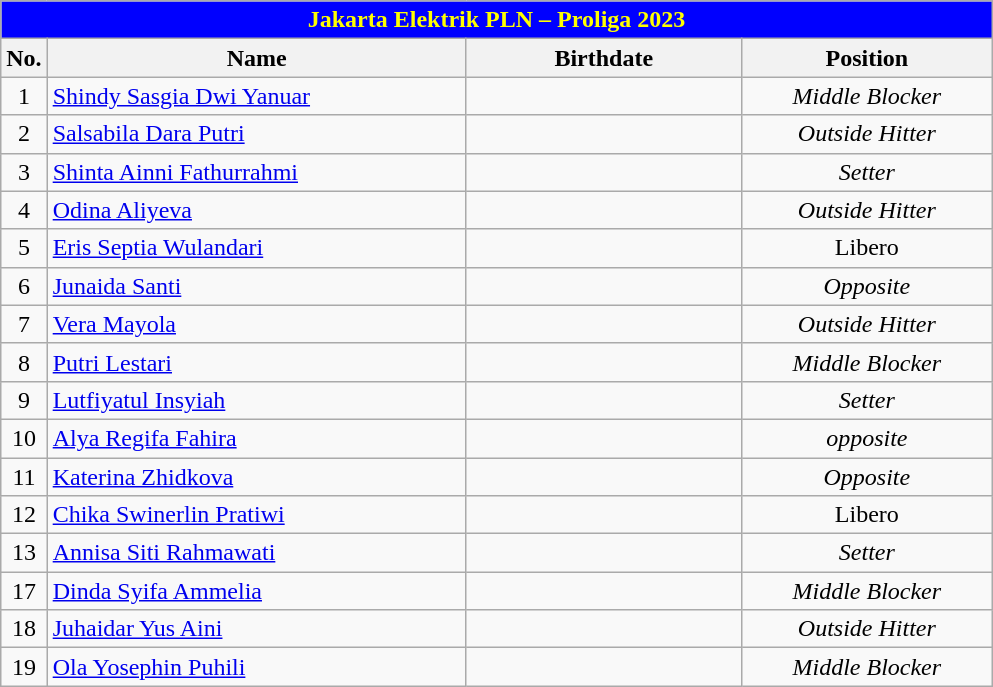<table class="wikitable collapsible sortable" style="font-size:100%; text-align:center;">
<tr style= "background: #0000FF; font-weight:bold;">
<td colspan="5"style=color:yellow>Jakarta Elektrik PLN – Proliga 2023</td>
</tr>
<tr>
<th>No.</th>
<th style="width:17em">Name</th>
<th style="width:11em">Birthdate</th>
<th style="width:10em">Position</th>
</tr>
<tr>
<td>1</td>
<td align="left"> <a href='#'>Shindy Sasgia Dwi Yanuar</a></td>
<td align="right"></td>
<td><em>Middle Blocker</em></td>
</tr>
<tr>
<td>2</td>
<td align="left"> <a href='#'>Salsabila Dara Putri</a></td>
<td align="right"></td>
<td><em>Outside Hitter</em></td>
</tr>
<tr>
<td>3</td>
<td align="left"> <a href='#'>Shinta Ainni Fathurrahmi</a></td>
<td align="right"></td>
<td><em>Setter</em></td>
</tr>
<tr>
<td>4</td>
<td align="left"> <a href='#'>Odina Aliyeva</a></td>
<td align="right"></td>
<td><em>Outside Hitter</em></td>
</tr>
<tr>
<td>5</td>
<td align="left"> <a href='#'>Eris Septia Wulandari</a></td>
<td align="right"></td>
<td>Libero</td>
</tr>
<tr>
<td>6</td>
<td align="left"> <a href='#'>Junaida Santi</a></td>
<td align="right"></td>
<td><em>Opposite</em></td>
</tr>
<tr>
<td>7</td>
<td align="left"> <a href='#'>Vera Mayola</a></td>
<td align="right"></td>
<td><em>Outside Hitter</em></td>
</tr>
<tr>
<td>8</td>
<td align="left"> <a href='#'>Putri Lestari</a></td>
<td align="right"></td>
<td><em>Middle Blocker</em></td>
</tr>
<tr>
<td>9</td>
<td align="left"> <a href='#'>Lutfiyatul Insyiah</a> </td>
<td align="right"></td>
<td><em>Setter</em></td>
</tr>
<tr>
<td>10</td>
<td align="left"> <a href='#'>Alya Regifa Fahira</a></td>
<td align="right"></td>
<td><em>opposite</em></td>
</tr>
<tr>
<td>11</td>
<td align="left"> <a href='#'>Katerina Zhidkova</a></td>
<td align="right"></td>
<td><em>Opposite</em></td>
</tr>
<tr>
<td>12</td>
<td align="left"> <a href='#'>Chika Swinerlin Pratiwi</a></td>
<td align="right"></td>
<td>Libero</td>
</tr>
<tr>
<td>13</td>
<td align="left"> <a href='#'>Annisa Siti Rahmawati</a></td>
<td align="right"></td>
<td><em>Setter</em></td>
</tr>
<tr>
<td>17</td>
<td align="left"> <a href='#'>Dinda Syifa Ammelia</a></td>
<td align="right"></td>
<td><em>Middle Blocker</em></td>
</tr>
<tr>
<td>18</td>
<td align="left"> <a href='#'>Juhaidar Yus Aini</a></td>
<td align="right"></td>
<td><em>Outside Hitter</em></td>
</tr>
<tr>
<td>19</td>
<td align="left"> <a href='#'>Ola Yosephin Puhili</a></td>
<td align="right"></td>
<td><em>Middle Blocker</em></td>
</tr>
</table>
